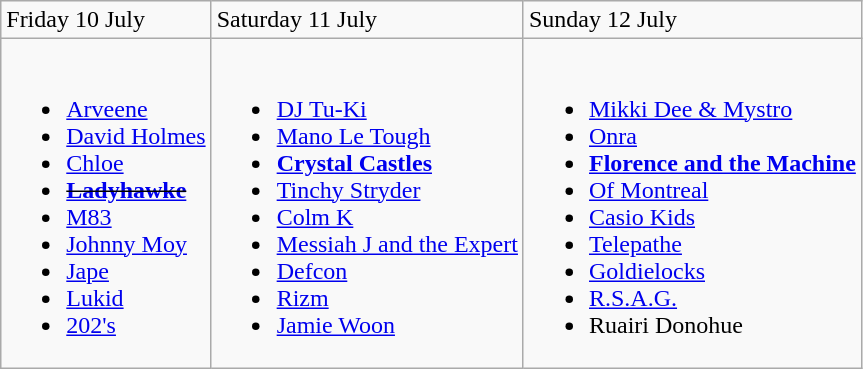<table class="wikitable">
<tr>
<td>Friday 10 July</td>
<td>Saturday 11 July</td>
<td>Sunday 12 July</td>
</tr>
<tr valign="top">
<td><br><ul><li><a href='#'>Arveene</a></li><li><a href='#'>David Holmes</a></li><li><a href='#'>Chloe</a></li><li><strong><s><a href='#'>Ladyhawke</a></s></strong></li><li><a href='#'>M83</a></li><li><a href='#'>Johnny Moy</a></li><li><a href='#'>Jape</a></li><li><a href='#'>Lukid</a></li><li><a href='#'>202's</a></li></ul></td>
<td><br><ul><li><a href='#'>DJ Tu-Ki</a></li><li><a href='#'>Mano Le Tough</a></li><li><strong><a href='#'>Crystal Castles</a></strong></li><li><a href='#'>Tinchy Stryder</a></li><li><a href='#'>Colm K</a></li><li><a href='#'>Messiah J and the Expert</a></li><li><a href='#'>Defcon</a></li><li><a href='#'>Rizm</a></li><li><a href='#'>Jamie Woon</a></li></ul></td>
<td><br><ul><li><a href='#'>Mikki Dee & Mystro</a></li><li><a href='#'>Onra</a></li><li><strong><a href='#'>Florence and the Machine</a></strong></li><li><a href='#'>Of Montreal</a></li><li><a href='#'>Casio Kids</a></li><li><a href='#'>Telepathe</a></li><li><a href='#'>Goldielocks</a></li><li><a href='#'>R.S.A.G.</a></li><li>Ruairi Donohue</li></ul></td>
</tr>
</table>
